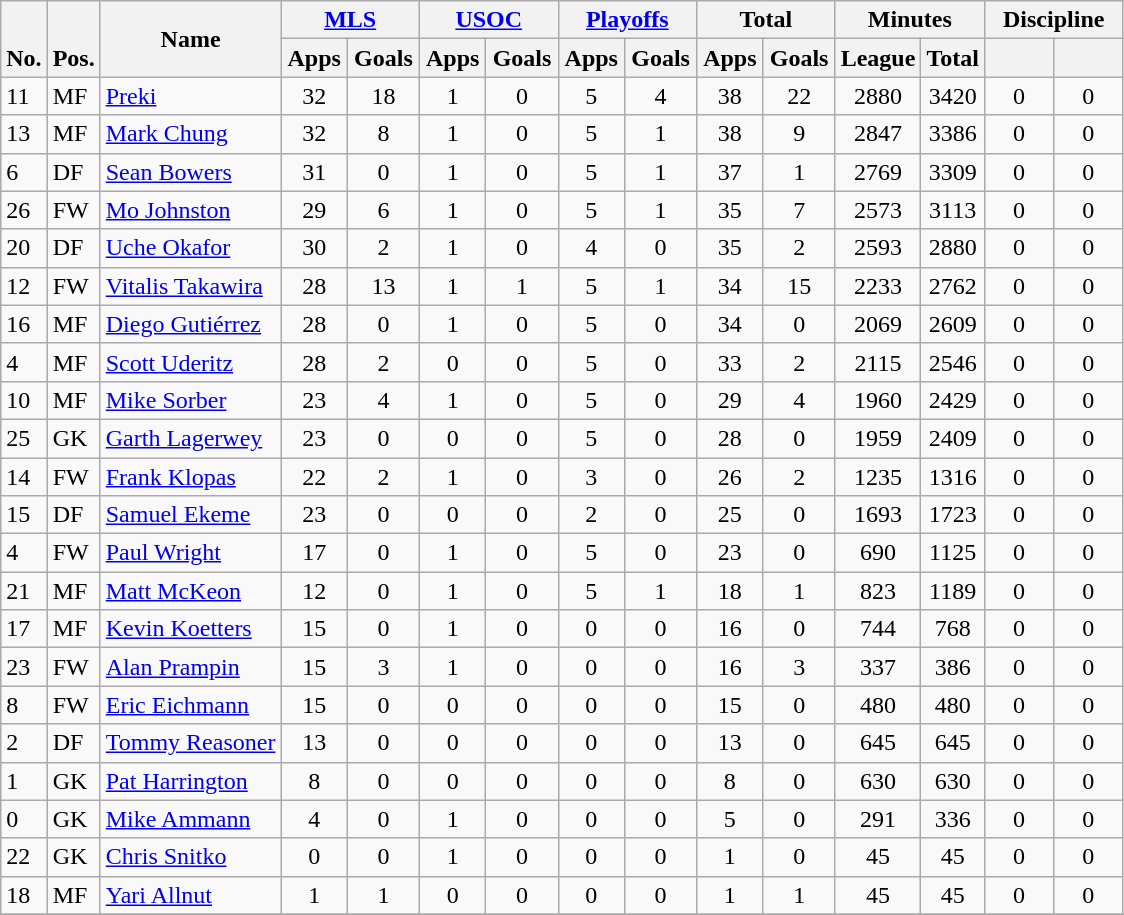<table class="wikitable" style="text-align:center">
<tr>
<th rowspan="2" valign="bottom">No.</th>
<th rowspan="2" valign="bottom">Pos.</th>
<th rowspan="2">Name</th>
<th colspan="2" width="85"><a href='#'>MLS</a></th>
<th colspan="2" width="85"><a href='#'>USOC</a></th>
<th colspan="2" width="85"><a href='#'>Playoffs</a></th>
<th colspan="2" width="85">Total</th>
<th colspan="2" width="85">Minutes</th>
<th colspan="2" width="85">Discipline</th>
</tr>
<tr>
<th>Apps</th>
<th>Goals</th>
<th>Apps</th>
<th>Goals</th>
<th>Apps</th>
<th>Goals</th>
<th>Apps</th>
<th>Goals</th>
<th>League</th>
<th>Total</th>
<th></th>
<th></th>
</tr>
<tr>
<td align="left">11</td>
<td align="left">MF</td>
<td align="left"> <a href='#'>Preki</a></td>
<td>32</td>
<td>18</td>
<td>1</td>
<td>0</td>
<td>5</td>
<td>4</td>
<td>38</td>
<td>22</td>
<td>2880</td>
<td>3420</td>
<td>0</td>
<td>0</td>
</tr>
<tr>
<td align="left">13</td>
<td align="left">MF</td>
<td align="left"> <a href='#'>Mark Chung</a></td>
<td>32</td>
<td>8</td>
<td>1</td>
<td>0</td>
<td>5</td>
<td>1</td>
<td>38</td>
<td>9</td>
<td>2847</td>
<td>3386</td>
<td>0</td>
<td>0</td>
</tr>
<tr>
<td align="left">6</td>
<td align="left">DF</td>
<td align="left"> <a href='#'>Sean Bowers</a></td>
<td>31</td>
<td>0</td>
<td>1</td>
<td>0</td>
<td>5</td>
<td>1</td>
<td>37</td>
<td>1</td>
<td>2769</td>
<td>3309</td>
<td>0</td>
<td>0</td>
</tr>
<tr>
<td align="left">26</td>
<td align="left">FW</td>
<td align="left"> <a href='#'>Mo Johnston</a></td>
<td>29</td>
<td>6</td>
<td>1</td>
<td>0</td>
<td>5</td>
<td>1</td>
<td>35</td>
<td>7</td>
<td>2573</td>
<td>3113</td>
<td>0</td>
<td>0</td>
</tr>
<tr>
<td align="left">20</td>
<td align="left">DF</td>
<td align="left"> <a href='#'>Uche Okafor</a></td>
<td>30</td>
<td>2</td>
<td>1</td>
<td>0</td>
<td>4</td>
<td>0</td>
<td>35</td>
<td>2</td>
<td>2593</td>
<td>2880</td>
<td>0</td>
<td>0</td>
</tr>
<tr>
<td align="left">12</td>
<td align="left">FW</td>
<td align="left"> <a href='#'>Vitalis Takawira</a></td>
<td>28</td>
<td>13</td>
<td>1</td>
<td>1</td>
<td>5</td>
<td>1</td>
<td>34</td>
<td>15</td>
<td>2233</td>
<td>2762</td>
<td>0</td>
<td>0</td>
</tr>
<tr>
<td align="left">16</td>
<td align="left">MF</td>
<td align="left"> <a href='#'>Diego Gutiérrez</a></td>
<td>28</td>
<td>0</td>
<td>1</td>
<td>0</td>
<td>5</td>
<td>0</td>
<td>34</td>
<td>0</td>
<td>2069</td>
<td>2609</td>
<td>0</td>
<td>0</td>
</tr>
<tr>
<td align="left">4</td>
<td align="left">MF</td>
<td align="left"> <a href='#'>Scott Uderitz</a></td>
<td>28</td>
<td>2</td>
<td>0</td>
<td>0</td>
<td>5</td>
<td>0</td>
<td>33</td>
<td>2</td>
<td>2115</td>
<td>2546</td>
<td>0</td>
<td>0</td>
</tr>
<tr>
<td align="left">10</td>
<td align="left">MF</td>
<td align="left"> <a href='#'>Mike Sorber</a></td>
<td>23</td>
<td>4</td>
<td>1</td>
<td>0</td>
<td>5</td>
<td>0</td>
<td>29</td>
<td>4</td>
<td>1960</td>
<td>2429</td>
<td>0</td>
<td>0</td>
</tr>
<tr>
<td align="left">25</td>
<td align="left">GK</td>
<td align="left"> <a href='#'>Garth Lagerwey</a></td>
<td>23</td>
<td>0</td>
<td>0</td>
<td>0</td>
<td>5</td>
<td>0</td>
<td>28</td>
<td>0</td>
<td>1959</td>
<td>2409</td>
<td>0</td>
<td>0</td>
</tr>
<tr>
<td align="left">14</td>
<td align="left">FW</td>
<td align="left"> <a href='#'>Frank Klopas</a></td>
<td>22</td>
<td>2</td>
<td>1</td>
<td>0</td>
<td>3</td>
<td>0</td>
<td>26</td>
<td>2</td>
<td>1235</td>
<td>1316</td>
<td>0</td>
<td>0</td>
</tr>
<tr>
<td align="left">15</td>
<td align="left">DF</td>
<td align="left"> <a href='#'>Samuel Ekeme</a></td>
<td>23</td>
<td>0</td>
<td>0</td>
<td>0</td>
<td>2</td>
<td>0</td>
<td>25</td>
<td>0</td>
<td>1693</td>
<td>1723</td>
<td>0</td>
<td>0</td>
</tr>
<tr>
<td align="left">4</td>
<td align="left">FW</td>
<td align="left"> <a href='#'>Paul Wright</a></td>
<td>17</td>
<td>0</td>
<td>1</td>
<td>0</td>
<td>5</td>
<td>0</td>
<td>23</td>
<td>0</td>
<td>690</td>
<td>1125</td>
<td>0</td>
<td>0</td>
</tr>
<tr>
<td align="left">21</td>
<td align="left">MF</td>
<td align="left"> <a href='#'>Matt McKeon</a></td>
<td>12</td>
<td>0</td>
<td>1</td>
<td>0</td>
<td>5</td>
<td>1</td>
<td>18</td>
<td>1</td>
<td>823</td>
<td>1189</td>
<td>0</td>
<td>0</td>
</tr>
<tr>
<td align="left">17</td>
<td align="left">MF</td>
<td align="left"> <a href='#'>Kevin Koetters</a></td>
<td>15</td>
<td>0</td>
<td>1</td>
<td>0</td>
<td>0</td>
<td>0</td>
<td>16</td>
<td>0</td>
<td>744</td>
<td>768</td>
<td>0</td>
<td>0</td>
</tr>
<tr>
<td align="left">23</td>
<td align="left">FW</td>
<td align="left"> <a href='#'>Alan Prampin</a></td>
<td>15</td>
<td>3</td>
<td>1</td>
<td>0</td>
<td>0</td>
<td>0</td>
<td>16</td>
<td>3</td>
<td>337</td>
<td>386</td>
<td>0</td>
<td>0</td>
</tr>
<tr>
<td align="left">8</td>
<td align="left">FW</td>
<td align="left"> <a href='#'>Eric Eichmann</a></td>
<td>15</td>
<td>0</td>
<td>0</td>
<td>0</td>
<td>0</td>
<td>0</td>
<td>15</td>
<td>0</td>
<td>480</td>
<td>480</td>
<td>0</td>
<td>0</td>
</tr>
<tr>
<td align="left">2</td>
<td align="left">DF</td>
<td align="left"> <a href='#'>Tommy Reasoner</a></td>
<td>13</td>
<td>0</td>
<td>0</td>
<td>0</td>
<td>0</td>
<td>0</td>
<td>13</td>
<td>0</td>
<td>645</td>
<td>645</td>
<td>0</td>
<td>0</td>
</tr>
<tr>
<td align="left">1</td>
<td align="left">GK</td>
<td align="left"> <a href='#'>Pat Harrington</a></td>
<td>8</td>
<td>0</td>
<td>0</td>
<td>0</td>
<td>0</td>
<td>0</td>
<td>8</td>
<td>0</td>
<td>630</td>
<td>630</td>
<td>0</td>
<td>0</td>
</tr>
<tr>
<td align="left">0</td>
<td align="left">GK</td>
<td align="left"> <a href='#'>Mike Ammann</a></td>
<td>4</td>
<td>0</td>
<td>1</td>
<td>0</td>
<td>0</td>
<td>0</td>
<td>5</td>
<td>0</td>
<td>291</td>
<td>336</td>
<td>0</td>
<td>0</td>
</tr>
<tr>
<td align="left">22</td>
<td align="left">GK</td>
<td align="left"> <a href='#'>Chris Snitko</a></td>
<td>0</td>
<td>0</td>
<td>1</td>
<td>0</td>
<td>0</td>
<td>0</td>
<td>1</td>
<td>0</td>
<td>45</td>
<td>45</td>
<td>0</td>
<td>0</td>
</tr>
<tr>
<td align="left">18</td>
<td align="left">MF</td>
<td align="left"> <a href='#'>Yari Allnut</a></td>
<td>1</td>
<td>1</td>
<td>0</td>
<td>0</td>
<td>0</td>
<td>0</td>
<td>1</td>
<td>1</td>
<td>45</td>
<td>45</td>
<td>0</td>
<td>0</td>
</tr>
<tr>
</tr>
</table>
